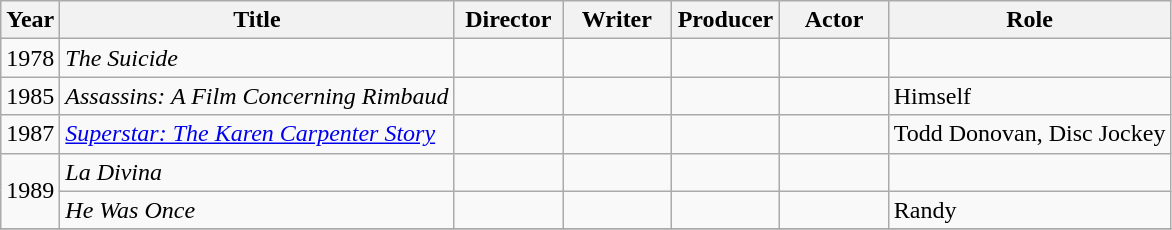<table class="wikitable">
<tr>
<th>Year</th>
<th>Title</th>
<th width=65>Director</th>
<th width=65>Writer</th>
<th width=65>Producer</th>
<th width=65>Actor</th>
<th>Role</th>
</tr>
<tr>
<td>1978</td>
<td><em>The Suicide</em></td>
<td></td>
<td></td>
<td></td>
<td></td>
<td></td>
</tr>
<tr>
<td>1985</td>
<td><em>Assassins: A Film Concerning Rimbaud</em></td>
<td></td>
<td></td>
<td></td>
<td></td>
<td>Himself</td>
</tr>
<tr>
<td>1987</td>
<td><em><a href='#'>Superstar: The Karen Carpenter Story</a></em></td>
<td></td>
<td></td>
<td></td>
<td></td>
<td>Todd Donovan, Disc Jockey</td>
</tr>
<tr>
<td rowspan=2>1989</td>
<td><em>La Divina</em></td>
<td></td>
<td></td>
<td></td>
<td></td>
</tr>
<tr>
<td><em>He Was Once</em></td>
<td></td>
<td></td>
<td></td>
<td></td>
<td>Randy</td>
</tr>
<tr>
</tr>
</table>
